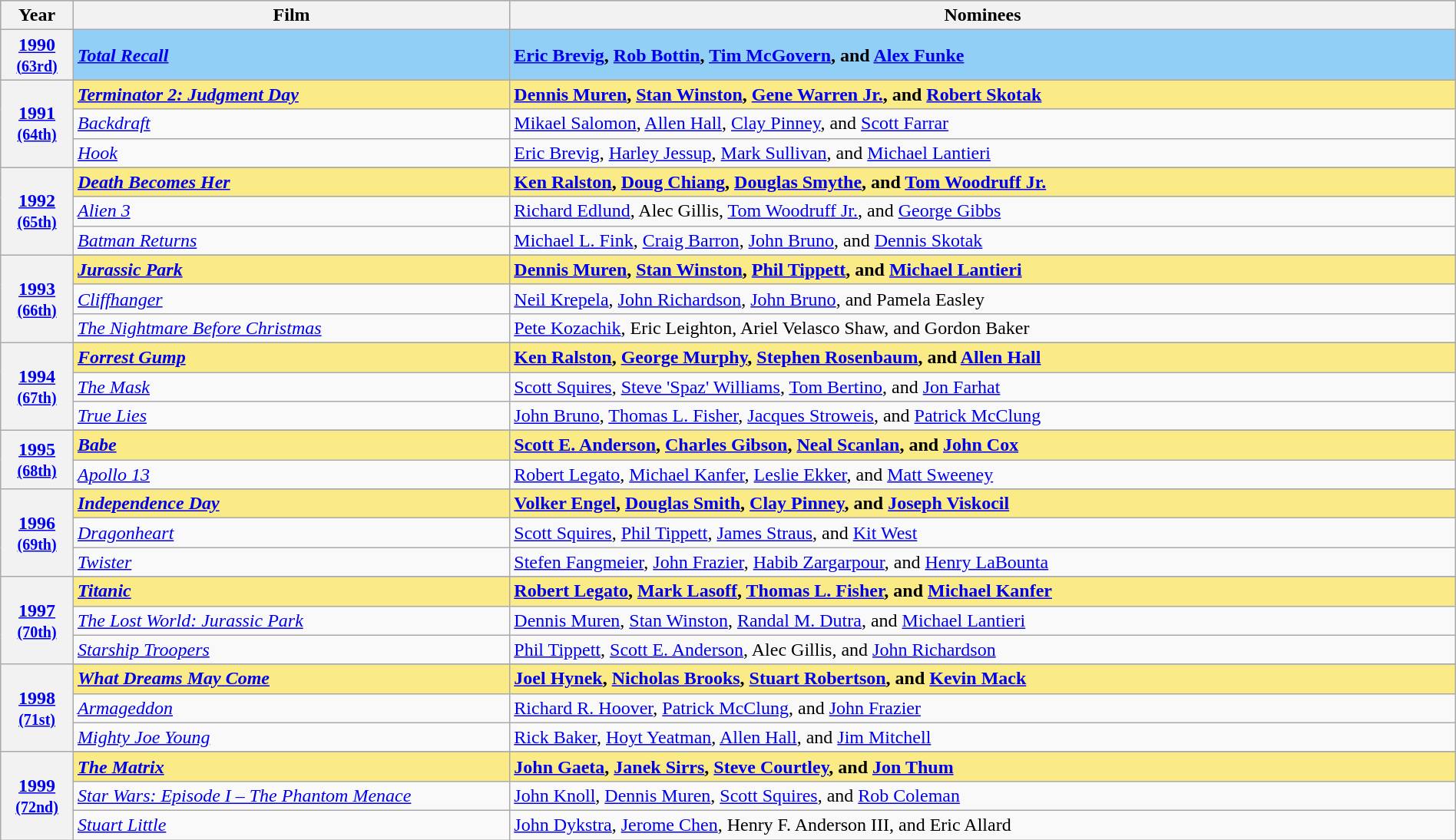<table class="wikitable" style="width:100%">
<tr bgcolor="#bebebe">
<th width="5%">Year</th>
<th width="30%">Film</th>
<th width="65%">Nominees</th>
</tr>
<tr style="background:#91CFF6;">
<th><a href='#'>1990</a><br><small><a href='#'>(63rd)</a></small></th>
<td><strong><em><a href='#'>Total Recall</a></em></strong> </td>
<td><strong><a href='#'>Eric Brevig</a>, <a href='#'>Rob Bottin</a>, <a href='#'>Tim McGovern</a>, and <a href='#'>Alex Funke</a></strong></td>
</tr>
<tr>
<th rowspan="4" style="text-align:center"><a href='#'>1991</a><br><small><a href='#'>(64th)</a></small></th>
</tr>
<tr style="background:#FAEB86">
<td><strong><em><a href='#'>Terminator 2: Judgment Day</a></em></strong></td>
<td><strong><a href='#'>Dennis Muren</a>, <a href='#'>Stan Winston</a>, <a href='#'>Gene Warren Jr.</a>, and <a href='#'>Robert Skotak</a></strong></td>
</tr>
<tr>
<td><em><a href='#'>Backdraft</a></em></td>
<td><a href='#'>Mikael Salomon</a>, <a href='#'>Allen Hall</a>, <a href='#'>Clay Pinney</a>, and <a href='#'>Scott Farrar</a></td>
</tr>
<tr>
<td><em><a href='#'>Hook</a></em></td>
<td><a href='#'>Eric Brevig</a>, <a href='#'>Harley Jessup</a>, <a href='#'>Mark Sullivan</a>, and <a href='#'>Michael Lantieri</a></td>
</tr>
<tr>
<th rowspan="4" style="text-align:center"><a href='#'>1992</a><br><small><a href='#'>(65th)</a></small></th>
</tr>
<tr style="background:#FAEB86">
<td><strong><em><a href='#'>Death Becomes Her</a></em></strong></td>
<td><strong><a href='#'>Ken Ralston</a>, <a href='#'>Doug Chiang</a>, <a href='#'>Douglas Smythe</a>, and <a href='#'>Tom Woodruff Jr.</a></strong></td>
</tr>
<tr>
<td><em><a href='#'>Alien 3</a></em></td>
<td><a href='#'>Richard Edlund</a>, Alec Gillis, <a href='#'>Tom Woodruff Jr.</a>, and <a href='#'>George Gibbs</a></td>
</tr>
<tr>
<td><em><a href='#'>Batman Returns</a></em></td>
<td><a href='#'>Michael L. Fink</a>, <a href='#'>Craig Barron</a>, <a href='#'>John Bruno</a>, and <a href='#'>Dennis Skotak</a></td>
</tr>
<tr>
<th rowspan="4" style="text-align:center"><a href='#'>1993</a><br><small><a href='#'>(66th)</a></small></th>
</tr>
<tr style="background:#FAEB86">
<td><strong><em><a href='#'>Jurassic Park</a></em></strong></td>
<td><strong><a href='#'>Dennis Muren</a>, <a href='#'>Stan Winston</a>, <a href='#'>Phil Tippett</a>, and <a href='#'>Michael Lantieri</a></strong></td>
</tr>
<tr>
<td><em><a href='#'>Cliffhanger</a></em></td>
<td><a href='#'>Neil Krepela</a>, <a href='#'>John Richardson</a>, <a href='#'>John Bruno</a>, and Pamela Easley</td>
</tr>
<tr>
<td><em><a href='#'>The Nightmare Before Christmas</a></em></td>
<td><a href='#'>Pete Kozachik</a>, Eric Leighton, Ariel Velasco Shaw, and Gordon Baker</td>
</tr>
<tr>
<th rowspan="4" style="text-align:center"><a href='#'>1994</a><br><small><a href='#'>(67th)</a></small></th>
</tr>
<tr style="background:#FAEB86">
<td><strong><em><a href='#'>Forrest Gump</a></em></strong></td>
<td><strong><a href='#'>Ken Ralston</a>, <a href='#'>George Murphy</a>, <a href='#'>Stephen Rosenbaum</a>, and <a href='#'>Allen Hall</a></strong></td>
</tr>
<tr>
<td><em><a href='#'>The Mask</a></em></td>
<td><a href='#'>Scott Squires</a>, <a href='#'>Steve 'Spaz' Williams</a>, <a href='#'>Tom Bertino</a>, and <a href='#'>Jon Farhat</a></td>
</tr>
<tr>
<td><em><a href='#'>True Lies</a></em></td>
<td><a href='#'>John Bruno</a>, <a href='#'>Thomas L. Fisher</a>, <a href='#'>Jacques Stroweis</a>, and <a href='#'>Patrick McClung</a></td>
</tr>
<tr>
<th rowspan="3" style="text-align:center"><a href='#'>1995</a><br><small><a href='#'>(68th)</a></small></th>
</tr>
<tr style="background:#FAEB86">
<td><strong><em><a href='#'>Babe</a></em></strong></td>
<td><strong><a href='#'>Scott E. Anderson</a>, <a href='#'>Charles Gibson</a>, <a href='#'>Neal Scanlan</a>, and <a href='#'>John Cox</a></strong></td>
</tr>
<tr>
<td><em><a href='#'>Apollo 13</a></em></td>
<td><a href='#'>Robert Legato</a>, <a href='#'>Michael Kanfer</a>, <a href='#'>Leslie Ekker</a>, and <a href='#'>Matt Sweeney</a></td>
</tr>
<tr>
<th rowspan="4" style="text-align:center"><a href='#'>1996</a><br><small><a href='#'>(69th)</a></small></th>
</tr>
<tr style="background:#FAEB86">
<td><strong><em><a href='#'>Independence Day</a></em></strong></td>
<td><strong><a href='#'>Volker Engel</a>, <a href='#'>Douglas Smith</a>, <a href='#'>Clay Pinney</a>, and <a href='#'>Joseph Viskocil</a></strong></td>
</tr>
<tr>
<td><em><a href='#'>Dragonheart</a></em></td>
<td><a href='#'>Scott Squires</a>, <a href='#'>Phil Tippett</a>, <a href='#'>James Straus</a>, and <a href='#'>Kit West</a></td>
</tr>
<tr>
<td><em><a href='#'>Twister</a></em></td>
<td><a href='#'>Stefen Fangmeier</a>, <a href='#'>John Frazier</a>, <a href='#'>Habib Zargarpour</a>, and <a href='#'>Henry LaBounta</a></td>
</tr>
<tr>
<th rowspan="4" style="text-align:center"><a href='#'>1997</a><br><small><a href='#'>(70th)</a></small></th>
</tr>
<tr style="background:#FAEB86">
<td><strong><em><a href='#'>Titanic</a></em></strong></td>
<td><strong><a href='#'>Robert Legato</a>, <a href='#'>Mark Lasoff</a>, <a href='#'>Thomas L. Fisher</a>, and <a href='#'>Michael Kanfer</a></strong></td>
</tr>
<tr>
<td><em><a href='#'>The Lost World: Jurassic Park</a></em></td>
<td><a href='#'>Dennis Muren</a>, <a href='#'>Stan Winston</a>, <a href='#'>Randal M. Dutra</a>, and <a href='#'>Michael Lantieri</a></td>
</tr>
<tr>
<td><em><a href='#'>Starship Troopers</a></em></td>
<td><a href='#'>Phil Tippett</a>, <a href='#'>Scott E. Anderson</a>, Alec Gillis, and <a href='#'>John Richardson</a></td>
</tr>
<tr>
<th rowspan="4" style="text-align:center"><a href='#'>1998</a><br><small><a href='#'>(71st)</a></small></th>
</tr>
<tr style="background:#FAEB86">
<td><strong><em><a href='#'>What Dreams May Come</a></em></strong></td>
<td><strong><a href='#'>Joel Hynek</a>, <a href='#'>Nicholas Brooks</a>, <a href='#'>Stuart Robertson</a>, and <a href='#'>Kevin Mack</a></strong></td>
</tr>
<tr>
<td><em><a href='#'>Armageddon</a></em></td>
<td><a href='#'>Richard R. Hoover</a>, <a href='#'>Patrick McClung</a>, and <a href='#'>John Frazier</a></td>
</tr>
<tr>
<td><em><a href='#'>Mighty Joe Young</a></em></td>
<td><a href='#'>Rick Baker</a>, <a href='#'>Hoyt Yeatman</a>, <a href='#'>Allen Hall</a>, and <a href='#'>Jim Mitchell</a></td>
</tr>
<tr>
<th rowspan="4" style="text-align:center"><a href='#'>1999</a><br><small><a href='#'>(72nd)</a></small></th>
</tr>
<tr style="background:#FAEB86">
<td><strong><em><a href='#'>The Matrix</a></em></strong></td>
<td><strong><a href='#'>John Gaeta</a>, <a href='#'>Janek Sirrs</a>, <a href='#'>Steve Courtley</a>, and <a href='#'>Jon Thum</a></strong></td>
</tr>
<tr>
<td><em><a href='#'>Star Wars: Episode I – The Phantom Menace</a></em></td>
<td><a href='#'>John Knoll</a>, <a href='#'>Dennis Muren</a>, <a href='#'>Scott Squires</a>, and <a href='#'>Rob Coleman</a></td>
</tr>
<tr>
<td><em><a href='#'>Stuart Little</a></em></td>
<td><a href='#'>John Dykstra</a>, <a href='#'>Jerome Chen</a>, Henry F. Anderson III, and Eric Allard</td>
</tr>
</table>
